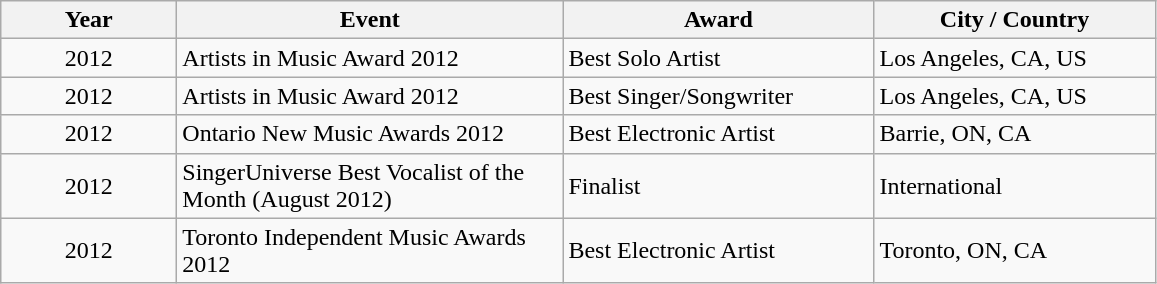<table class="wikitable">
<tr>
<th align="center" width="110">Year</th>
<th width="250" width="210">Event</th>
<th width="200">Award</th>
<th width="180">City / Country</th>
</tr>
<tr>
<td align="center" rowspan="1">2012</td>
<td>Artists in Music Award 2012</td>
<td>Best Solo Artist</td>
<td>Los Angeles, CA, US</td>
</tr>
<tr>
<td align="center" rowspan="1">2012</td>
<td>Artists in Music Award 2012</td>
<td>Best Singer/Songwriter</td>
<td>Los Angeles, CA, US</td>
</tr>
<tr>
<td align="center" rowspan="1">2012</td>
<td>Ontario New Music Awards 2012</td>
<td>Best Electronic Artist</td>
<td>Barrie, ON, CA</td>
</tr>
<tr>
<td align="center" rowspan="1">2012</td>
<td>SingerUniverse Best Vocalist of the Month (August 2012)</td>
<td>Finalist</td>
<td>International</td>
</tr>
<tr>
<td align="center" rowspan="1">2012</td>
<td>Toronto Independent Music Awards 2012</td>
<td>Best Electronic Artist</td>
<td>Toronto, ON, CA</td>
</tr>
</table>
